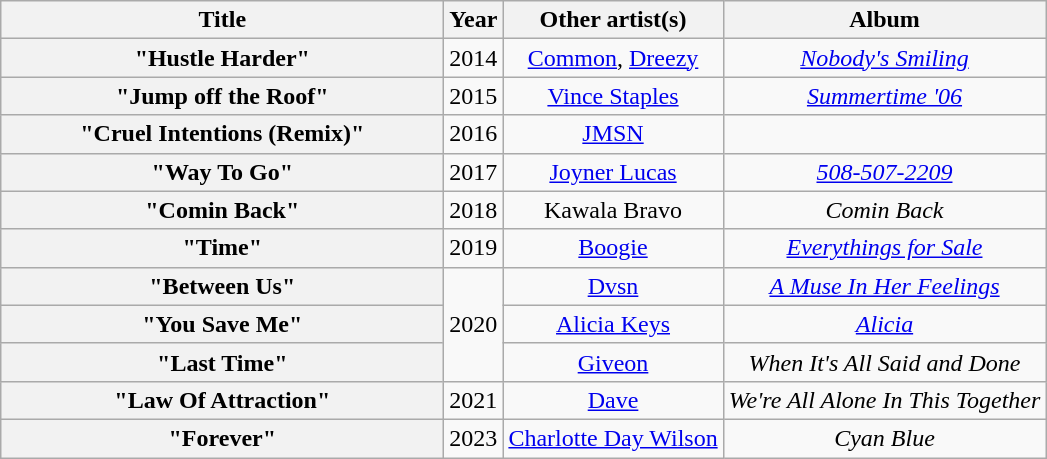<table class="wikitable plainrowheaders" style="text-align:center;">
<tr>
<th scope="col" style="width:18em;">Title</th>
<th scope="col">Year</th>
<th scope="col">Other artist(s)</th>
<th scope="col">Album</th>
</tr>
<tr>
<th scope="row">"Hustle Harder"</th>
<td>2014</td>
<td><a href='#'>Common</a>, <a href='#'>Dreezy</a></td>
<td><em><a href='#'>Nobody's Smiling</a></em></td>
</tr>
<tr>
<th scope="row">"Jump off the Roof"</th>
<td>2015</td>
<td><a href='#'>Vince Staples</a></td>
<td><em><a href='#'>Summertime '06</a></em></td>
</tr>
<tr>
<th scope="row">"Cruel Intentions (Remix)"</th>
<td>2016</td>
<td><a href='#'>JMSN</a></td>
<td></td>
</tr>
<tr>
<th scope="row">"Way To Go"</th>
<td>2017</td>
<td><a href='#'>Joyner Lucas</a></td>
<td><em><a href='#'>508-507-2209</a></em></td>
</tr>
<tr>
<th scope="row">"Comin Back"</th>
<td>2018</td>
<td>Kawala Bravo</td>
<td><em>Comin Back</em></td>
</tr>
<tr>
<th scope="row">"Time"</th>
<td>2019</td>
<td><a href='#'>Boogie</a></td>
<td><em><a href='#'>Everythings for Sale</a></em></td>
</tr>
<tr>
<th scope="row">"Between Us"</th>
<td rowspan="3">2020</td>
<td><a href='#'>Dvsn</a></td>
<td><em><a href='#'>A Muse In Her Feelings</a></em></td>
</tr>
<tr>
<th scope="row">"You Save Me"</th>
<td><a href='#'>Alicia Keys</a></td>
<td><em><a href='#'>Alicia</a></em></td>
</tr>
<tr>
<th scope="row">"Last Time"</th>
<td><a href='#'>Giveon</a></td>
<td><em>When It's All Said and Done</em></td>
</tr>
<tr>
<th scope="row">"Law Of Attraction"</th>
<td>2021</td>
<td><a href='#'>Dave</a></td>
<td><em>We're All Alone In This Together</em></td>
</tr>
<tr>
<th scope="row">"Forever"</th>
<td>2023</td>
<td><a href='#'>Charlotte Day Wilson</a></td>
<td><em>Cyan Blue</em></td>
</tr>
</table>
